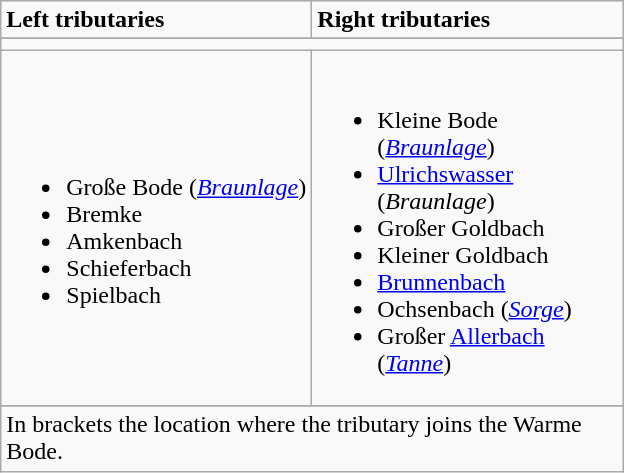<table class="wikitable">
<tr>
<td width = "200"><strong>Left tributaries</strong></td>
<td width = "200"><strong>Right tributaries</strong></td>
</tr>
<tr>
</tr>
<tr>
<td colspan=2></td>
</tr>
<tr>
<td><br><ul><li>Große Bode (<em><a href='#'>Braunlage</a></em>)</li><li>Bremke</li><li>Amkenbach</li><li>Schieferbach</li><li>Spielbach</li></ul></td>
<td><br><ul><li>Kleine Bode (<em><a href='#'>Braunlage</a></em>)</li><li><a href='#'>Ulrichswasser</a> (<em>Braunlage</em>)</li><li>Großer Goldbach</li><li>Kleiner Goldbach</li><li><a href='#'>Brunnenbach</a></li><li>Ochsenbach (<em><a href='#'>Sorge</a></em>)</li><li>Großer <a href='#'>Allerbach</a> (<em><a href='#'>Tanne</a></em>)</li></ul></td>
</tr>
<tr>
</tr>
<tr>
<td colspan="2">In brackets the location where the tributary joins the Warme Bode.</td>
</tr>
</table>
